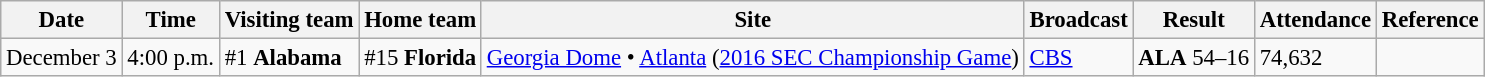<table class="wikitable" style="font-size:95%;">
<tr>
<th>Date</th>
<th>Time</th>
<th>Visiting team</th>
<th>Home team</th>
<th>Site</th>
<th>Broadcast</th>
<th>Result</th>
<th>Attendance</th>
<th class="unsortable">Reference</th>
</tr>
<tr bgcolor=>
<td>December 3</td>
<td>4:00 p.m.</td>
<td>#1 <strong>Alabama</strong></td>
<td>#15 <strong>Florida</strong></td>
<td><a href='#'>Georgia Dome</a> • <a href='#'>Atlanta</a> (<a href='#'>2016 SEC Championship Game</a>)</td>
<td><a href='#'>CBS</a></td>
<td><strong>ALA</strong> 54–16</td>
<td>74,632</td>
<td style="text-align:center;"></td>
</tr>
</table>
